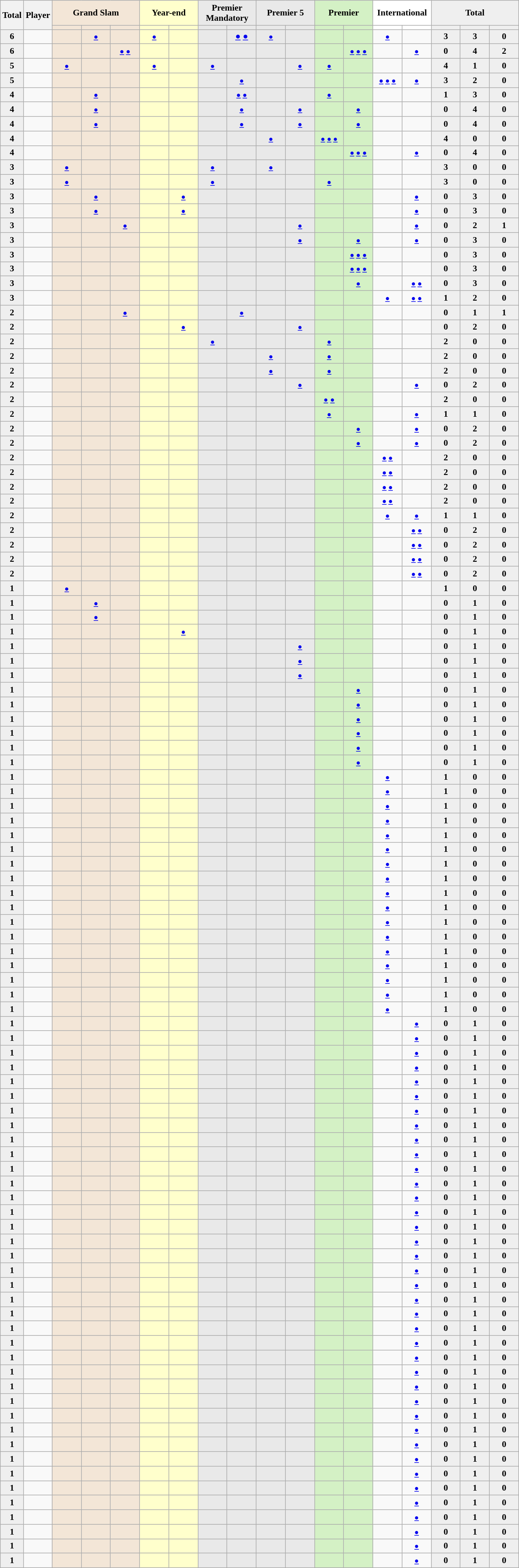<table class="sortable wikitable" style="font-size:90%">
<tr>
<th rowspan="2">Total</th>
<th rowspan="2">Player</th>
<th style="background-color:#f3e6d7;" colspan="3">Grand Slam</th>
<th style="background-color:#ffc;" colspan="2">Year-end</th>
<th style="background-color:#e9e9e9;" colspan="2">Premier Mandatory</th>
<th style="background-color:#e9e9e9;" colspan="2">Premier 5</th>
<th style="background-color:#d4f1c5;" colspan="2">Premier</th>
<th style="background-color:#fff;" colspan="2">International</th>
<th style="background-color:#efefef;" colspan="3">Total</th>
</tr>
<tr>
<th style="width:41px; background-color:#f3e6d7;"></th>
<th style="width:41px; background-color:#f3e6d7;"></th>
<th style="width:41px; background-color:#f3e6d7;"></th>
<th style="width:41px; background-color:#ffc;"></th>
<th style="width:41px; background-color:#ffc;"></th>
<th style="width:41px; background-color:#e9e9e9;"></th>
<th style="width:41px; background-color:#e9e9e9;"></th>
<th style="width:41px; background-color:#e9e9e9;"></th>
<th style="width:41px; background-color:#e9e9e9;"></th>
<th style="width:41px; background-color:#d4f1c5;"></th>
<th style="width:41px; background-color:#d4f1c5;"></th>
<th style="width:41px; background-color:#fff;"></th>
<th style="width:41px; background-color:#fff;"></th>
<th style="width:41px; background-color:#efefef;"></th>
<th style="width:41px; background-color:#efefef;"></th>
<th style="width:41px; background-color:#efefef;"></th>
</tr>
<tr align=center>
<td style="background:#efefef;"><strong>6</strong></td>
<td align=left></td>
<td style="background:#F3E6D7;"></td>
<td style="background:#F3E6D7;"><small><a href='#'>●</a></small></td>
<td style="background:#F3E6D7;"></td>
<td style="background:#ffc;"><small><a href='#'>●</a></small></td>
<td style="background:#ffc;"></td>
<td style="background:#e9e9e9;"></td>
<td style="background:#e9e9e9;"><a href='#'>●</a> <a href='#'>●</a></td>
<td style="background:#E9E9E9;"><small><a href='#'>●</a></small></td>
<td style="background:#E9E9E9;"></td>
<td style="background:#D4F1C5;"></td>
<td style="background:#D4F1C5;"></td>
<td><small><a href='#'>●</a></small></td>
<td></td>
<td style="background:#efefef;"><strong>3</strong></td>
<td style="background:#efefef;"><strong>3</strong></td>
<td style="background:#efefef;"><strong>0</strong></td>
</tr>
<tr align=center>
<td style="background:#efefef;"><strong>6</strong></td>
<td align=left></td>
<td style="background:#F3E6D7;"></td>
<td style="background:#F3E6D7;"></td>
<td style="background:#F3E6D7;"><small><a href='#'>●</a> <a href='#'>●</a></small></td>
<td style="background:#ffc;"></td>
<td style="background:#ffc;"></td>
<td style="background:#e9e9e9;"></td>
<td style="background:#e9e9e9;"></td>
<td style="background:#E9E9E9;"></td>
<td style="background:#E9E9E9;"></td>
<td style="background:#D4F1C5;"></td>
<td style="background:#D4F1C5;"><small><a href='#'>●</a> <a href='#'>●</a> <a href='#'>●</a></small></td>
<td></td>
<td><small><a href='#'>●</a></small></td>
<td style="background:#efefef;"><strong>0</strong></td>
<td style="background:#efefef;"><strong>4</strong></td>
<td style="background:#efefef;"><strong>2</strong></td>
</tr>
<tr align=center>
<td style="background:#efefef;"><strong>5</strong></td>
<td align=left></td>
<td style="background:#F3E6D7;"><small><a href='#'>●</a></small></td>
<td style="background:#F3E6D7;"></td>
<td style="background:#F3E6D7;"></td>
<td style="background:#ffc;"><small><a href='#'>●</a></small></td>
<td style="background:#ffc;"></td>
<td style="background:#e9e9e9;"><small><a href='#'>●</a></small></td>
<td style="background:#e9e9e9;"></td>
<td style="background:#E9E9E9;"></td>
<td style="background:#E9E9E9;"><small><a href='#'>●</a></small></td>
<td style="background:#D4F1C5;"><small><a href='#'>●</a></small></td>
<td style="background:#D4F1C5;"></td>
<td></td>
<td></td>
<td style="background:#efefef;"><strong>4</strong></td>
<td style="background:#efefef;"><strong>1</strong></td>
<td style="background:#efefef;"><strong>0</strong></td>
</tr>
<tr align=center>
<td style="background:#efefef;"><strong>5</strong></td>
<td align=left></td>
<td style="background:#F3E6D7;"></td>
<td style="background:#F3E6D7;"></td>
<td style="background:#F3E6D7;"></td>
<td style="background:#ffc;"></td>
<td style="background:#ffc;"></td>
<td style="background:#e9e9e9;"></td>
<td style="background:#e9e9e9;"><small><a href='#'>●</a></small></td>
<td style="background:#E9E9E9;"></td>
<td style="background:#E9E9E9;"></td>
<td style="background:#D4F1C5;"></td>
<td style="background:#D4F1C5;"></td>
<td><small><a href='#'>●</a> <a href='#'>●</a> <a href='#'>●</a></small></td>
<td><small><a href='#'>●</a></small></td>
<td style="background:#efefef;"><strong>3</strong></td>
<td style="background:#efefef;"><strong>2</strong></td>
<td style="background:#efefef;"><strong>0</strong></td>
</tr>
<tr align=center>
<td style="background:#efefef;"><strong>4</strong></td>
<td align=left></td>
<td style="background:#F3E6D7;"></td>
<td style="background:#F3E6D7;"><small><a href='#'>●</a></small></td>
<td style="background:#F3E6D7;"></td>
<td style="background:#ffc;"></td>
<td style="background:#ffc;"></td>
<td style="background:#e9e9e9;"></td>
<td style="background:#e9e9e9;"><small><a href='#'>●</a> <a href='#'>●</a></small></td>
<td style="background:#E9E9E9;"></td>
<td style="background:#E9E9E9;"></td>
<td style="background:#D4F1C5;"><small><a href='#'>●</a></small></td>
<td style="background:#D4F1C5;"></td>
<td></td>
<td></td>
<td style="background:#efefef;"><strong>1</strong></td>
<td style="background:#efefef;"><strong>3</strong></td>
<td style="background:#efefef;"><strong>0</strong></td>
</tr>
<tr align=center>
<td style="background:#efefef;"><strong>4</strong></td>
<td align=left></td>
<td style="background:#F3E6D7;"></td>
<td style="background:#F3E6D7;"><small><a href='#'>●</a></small></td>
<td style="background:#F3E6D7;"></td>
<td style="background:#ffc;"></td>
<td style="background:#ffc;"></td>
<td style="background:#e9e9e9;"></td>
<td style="background:#e9e9e9;"><small><a href='#'>●</a></small></td>
<td style="background:#E9E9E9;"></td>
<td style="background:#E9E9E9;"><small><a href='#'>●</a></small></td>
<td style="background:#D4F1C5;"></td>
<td style="background:#D4F1C5;"><small><a href='#'>●</a></small></td>
<td></td>
<td></td>
<td style="background:#efefef;"><strong>0</strong></td>
<td style="background:#efefef;"><strong>4</strong></td>
<td style="background:#efefef;"><strong>0</strong></td>
</tr>
<tr align=center>
<td style="background:#efefef;"><strong>4</strong></td>
<td align=left></td>
<td style="background:#F3E6D7;"></td>
<td style="background:#F3E6D7;"><small><a href='#'>●</a></small></td>
<td style="background:#F3E6D7;"></td>
<td style="background:#ffc;"></td>
<td style="background:#ffc;"></td>
<td style="background:#e9e9e9;"></td>
<td style="background:#e9e9e9;"><small><a href='#'>●</a></small></td>
<td style="background:#E9E9E9;"></td>
<td style="background:#E9E9E9;"><small><a href='#'>●</a></small></td>
<td style="background:#D4F1C5;"></td>
<td style="background:#D4F1C5;"><small><a href='#'>●</a></small></td>
<td></td>
<td></td>
<td style="background:#efefef;"><strong>0</strong></td>
<td style="background:#efefef;"><strong>4</strong></td>
<td style="background:#efefef;"><strong>0</strong></td>
</tr>
<tr align=center>
<td style="background:#efefef;"><strong>4</strong></td>
<td align=left></td>
<td style="background:#F3E6D7;"></td>
<td style="background:#F3E6D7;"></td>
<td style="background:#F3E6D7;"></td>
<td style="background:#ffc;"></td>
<td style="background:#ffc;"></td>
<td style="background:#e9e9e9;"></td>
<td style="background:#e9e9e9;"></td>
<td style="background:#E9E9E9;"><small><a href='#'>●</a></small></td>
<td style="background:#E9E9E9;"></td>
<td style="background:#D4F1C5;"><small><a href='#'>●</a> <a href='#'>●</a> <a href='#'>●</a></small></td>
<td style="background:#D4F1C5;"></td>
<td></td>
<td></td>
<td style="background:#efefef;"><strong>4</strong></td>
<td style="background:#efefef;"><strong>0</strong></td>
<td style="background:#efefef;"><strong>0</strong></td>
</tr>
<tr align=center>
<td style="background:#efefef;"><strong>4</strong></td>
<td align=left></td>
<td style="background:#F3E6D7;"></td>
<td style="background:#F3E6D7;"></td>
<td style="background:#F3E6D7;"></td>
<td style="background:#ffc;"></td>
<td style="background:#ffc;"></td>
<td style="background:#e9e9e9;"></td>
<td style="background:#e9e9e9;"></td>
<td style="background:#E9E9E9;"></td>
<td style="background:#E9E9E9;"></td>
<td style="background:#D4F1C5;"></td>
<td style="background:#D4F1C5;"><small><a href='#'>●</a> <a href='#'>●</a> <a href='#'>●</a></small></td>
<td></td>
<td><small><a href='#'>●</a></small></td>
<td style="background:#efefef;"><strong>0</strong></td>
<td style="background:#efefef;"><strong>4</strong></td>
<td style="background:#efefef;"><strong>0</strong></td>
</tr>
<tr align=center>
<td style="background:#efefef;"><strong>3</strong></td>
<td align=left></td>
<td style="background:#F3E6D7;"><small><a href='#'>●</a></small></td>
<td style="background:#F3E6D7;"></td>
<td style="background:#F3E6D7;"></td>
<td style="background:#ffc;"></td>
<td style="background:#ffc;"></td>
<td style="background:#e9e9e9;"><small><a href='#'>●</a></small></td>
<td style="background:#e9e9e9;"></td>
<td style="background:#E9E9E9;"><small><a href='#'>●</a></small></td>
<td style="background:#E9E9E9;"></td>
<td style="background:#D4F1C5;"></td>
<td style="background:#D4F1C5;"></td>
<td></td>
<td></td>
<td style="background:#efefef;"><strong>3</strong></td>
<td style="background:#efefef;"><strong>0</strong></td>
<td style="background:#efefef;"><strong>0</strong></td>
</tr>
<tr align=center>
<td style="background:#efefef;"><strong>3</strong></td>
<td align=left></td>
<td style="background:#F3E6D7;"><small><a href='#'>●</a></small></td>
<td style="background:#F3E6D7;"></td>
<td style="background:#F3E6D7;"></td>
<td style="background:#ffc;"></td>
<td style="background:#ffc;"></td>
<td style="background:#e9e9e9;"><small><a href='#'>●</a></small></td>
<td style="background:#e9e9e9;"></td>
<td style="background:#E9E9E9;"></td>
<td style="background:#E9E9E9;"></td>
<td style="background:#D4F1C5;"><small><a href='#'>●</a></small></td>
<td style="background:#D4F1C5;"></td>
<td></td>
<td></td>
<td style="background:#efefef;"><strong>3</strong></td>
<td style="background:#efefef;"><strong>0</strong></td>
<td style="background:#efefef;"><strong>0</strong></td>
</tr>
<tr align=center>
<td style="background:#efefef;"><strong>3</strong></td>
<td align=left></td>
<td style="background:#F3E6D7;"></td>
<td style="background:#F3E6D7;"><small><a href='#'>●</a></small></td>
<td style="background:#F3E6D7;"></td>
<td style="background:#ffc;"></td>
<td style="background:#ffc;"><small><a href='#'>●</a></small></td>
<td style="background:#e9e9e9;"></td>
<td style="background:#e9e9e9;"></td>
<td style="background:#E9E9E9;"></td>
<td style="background:#E9E9E9;"></td>
<td style="background:#D4F1C5;"></td>
<td style="background:#D4F1C5;"></td>
<td></td>
<td><small><a href='#'>●</a></small></td>
<td style="background:#efefef;"><strong>0</strong></td>
<td style="background:#efefef;"><strong>3</strong></td>
<td style="background:#efefef;"><strong>0</strong></td>
</tr>
<tr align=center>
<td style="background:#efefef;"><strong>3</strong></td>
<td align=left></td>
<td style="background:#F3E6D7;"></td>
<td style="background:#F3E6D7;"><small><a href='#'>●</a></small></td>
<td style="background:#F3E6D7;"></td>
<td style="background:#ffc;"></td>
<td style="background:#ffc;"><small><a href='#'>●</a></small></td>
<td style="background:#e9e9e9;"></td>
<td style="background:#e9e9e9;"></td>
<td style="background:#E9E9E9;"></td>
<td style="background:#E9E9E9;"></td>
<td style="background:#D4F1C5;"></td>
<td style="background:#D4F1C5;"></td>
<td></td>
<td><small><a href='#'>●</a></small></td>
<td style="background:#efefef;"><strong>0</strong></td>
<td style="background:#efefef;"><strong>3</strong></td>
<td style="background:#efefef;"><strong>0</strong></td>
</tr>
<tr align=center>
<td style="background:#efefef;"><strong>3</strong></td>
<td align=left></td>
<td style="background:#F3E6D7;"></td>
<td style="background:#F3E6D7;"></td>
<td style="background:#F3E6D7;"><small><a href='#'>●</a></small></td>
<td style="background:#ffc;"></td>
<td style="background:#ffc;"></td>
<td style="background:#e9e9e9;"></td>
<td style="background:#e9e9e9;"></td>
<td style="background:#E9E9E9;"></td>
<td style="background:#E9E9E9;"><small><a href='#'>●</a></small></td>
<td style="background:#D4F1C5;"></td>
<td style="background:#D4F1C5;"></td>
<td></td>
<td><small><a href='#'>●</a></small></td>
<td style="background:#efefef;"><strong>0</strong></td>
<td style="background:#efefef;"><strong>2</strong></td>
<td style="background:#efefef;"><strong>1</strong></td>
</tr>
<tr align=center>
<td style="background:#efefef;"><strong>3</strong></td>
<td align=left></td>
<td style="background:#F3E6D7;"></td>
<td style="background:#F3E6D7;"></td>
<td style="background:#F3E6D7;"></td>
<td style="background:#ffc;"></td>
<td style="background:#ffc;"></td>
<td style="background:#e9e9e9;"></td>
<td style="background:#e9e9e9;"></td>
<td style="background:#E9E9E9;"></td>
<td style="background:#E9E9E9;"><small><a href='#'>●</a></small></td>
<td style="background:#D4F1C5;"></td>
<td style="background:#D4F1C5;"><small><a href='#'>●</a></small></td>
<td></td>
<td><small><a href='#'>●</a></small></td>
<td style="background:#efefef;"><strong>0</strong></td>
<td style="background:#efefef;"><strong>3</strong></td>
<td style="background:#efefef;"><strong>0</strong></td>
</tr>
<tr align=center>
<td style="background:#efefef;"><strong>3</strong></td>
<td align=left></td>
<td style="background:#F3E6D7;"></td>
<td style="background:#F3E6D7;"></td>
<td style="background:#F3E6D7;"></td>
<td style="background:#ffc;"></td>
<td style="background:#ffc;"></td>
<td style="background:#e9e9e9;"></td>
<td style="background:#e9e9e9;"></td>
<td style="background:#E9E9E9;"></td>
<td style="background:#E9E9E9;"></td>
<td style="background:#D4F1C5;"></td>
<td style="background:#D4F1C5;"><small><a href='#'>●</a> <a href='#'>●</a> <a href='#'>●</a></small></td>
<td></td>
<td></td>
<td style="background:#efefef;"><strong>0</strong></td>
<td style="background:#efefef;"><strong>3</strong></td>
<td style="background:#efefef;"><strong>0</strong></td>
</tr>
<tr align=center>
<td style="background:#efefef;"><strong>3</strong></td>
<td align=left></td>
<td style="background:#F3E6D7;"></td>
<td style="background:#F3E6D7;"></td>
<td style="background:#F3E6D7;"></td>
<td style="background:#ffc;"></td>
<td style="background:#ffc;"></td>
<td style="background:#e9e9e9;"></td>
<td style="background:#e9e9e9;"></td>
<td style="background:#E9E9E9;"></td>
<td style="background:#E9E9E9;"></td>
<td style="background:#D4F1C5;"></td>
<td style="background:#D4F1C5;"><small><a href='#'>●</a> <a href='#'>●</a> <a href='#'>●</a></small></td>
<td></td>
<td></td>
<td style="background:#efefef;"><strong>0</strong></td>
<td style="background:#efefef;"><strong>3</strong></td>
<td style="background:#efefef;"><strong>0</strong></td>
</tr>
<tr align=center>
<td style="background:#efefef;"><strong>3</strong></td>
<td align=left></td>
<td style="background:#F3E6D7;"></td>
<td style="background:#F3E6D7;"></td>
<td style="background:#F3E6D7;"></td>
<td style="background:#ffc;"></td>
<td style="background:#ffc;"></td>
<td style="background:#e9e9e9;"></td>
<td style="background:#e9e9e9;"></td>
<td style="background:#E9E9E9;"></td>
<td style="background:#E9E9E9;"></td>
<td style="background:#D4F1C5;"></td>
<td style="background:#D4F1C5;"><small><a href='#'>●</a></small></td>
<td></td>
<td><small><a href='#'>●</a> <a href='#'>●</a></small></td>
<td style="background:#efefef;"><strong>0</strong></td>
<td style="background:#efefef;"><strong>3</strong></td>
<td style="background:#efefef;"><strong>0</strong></td>
</tr>
<tr align=center>
<td style="background:#efefef;"><strong>3</strong></td>
<td align=left></td>
<td style="background:#F3E6D7;"></td>
<td style="background:#F3E6D7;"></td>
<td style="background:#F3E6D7;"></td>
<td style="background:#ffc;"></td>
<td style="background:#ffc;"></td>
<td style="background:#e9e9e9;"></td>
<td style="background:#e9e9e9;"></td>
<td style="background:#E9E9E9;"></td>
<td style="background:#E9E9E9;"></td>
<td style="background:#D4F1C5;"></td>
<td style="background:#D4F1C5;"></td>
<td><small><a href='#'>●</a></small></td>
<td><small><a href='#'>●</a> <a href='#'>●</a></small></td>
<td style="background:#efefef;"><strong>1</strong></td>
<td style="background:#efefef;"><strong>2</strong></td>
<td style="background:#efefef;"><strong>0</strong></td>
</tr>
<tr align=center>
<td style="background:#efefef;"><strong>2</strong></td>
<td align=left></td>
<td style="background:#F3E6D7;"></td>
<td style="background:#F3E6D7;"></td>
<td style="background:#F3E6D7;"><small><a href='#'>●</a></small></td>
<td style="background:#ffc;"></td>
<td style="background:#ffc;"></td>
<td style="background:#e9e9e9;"></td>
<td style="background:#e9e9e9;"><small><a href='#'>●</a></small></td>
<td style="background:#E9E9E9;"></td>
<td style="background:#E9E9E9;"></td>
<td style="background:#D4F1C5;"></td>
<td style="background:#D4F1C5;"></td>
<td></td>
<td></td>
<td style="background:#efefef;"><strong>0</strong></td>
<td style="background:#efefef;"><strong>1</strong></td>
<td style="background:#efefef;"><strong>1</strong></td>
</tr>
<tr align=center>
<td style="background:#efefef;"><strong>2</strong></td>
<td align=left></td>
<td style="background:#F3E6D7;"></td>
<td style="background:#F3E6D7;"></td>
<td style="background:#F3E6D7;"></td>
<td style="background:#ffc;"></td>
<td style="background:#ffc;"><small><a href='#'>●</a></small></td>
<td style="background:#e9e9e9;"></td>
<td style="background:#e9e9e9;"></td>
<td style="background:#E9E9E9;"></td>
<td style="background:#E9E9E9;"><small><a href='#'>●</a></small></td>
<td style="background:#D4F1C5;"></td>
<td style="background:#D4F1C5;"></td>
<td></td>
<td></td>
<td style="background:#efefef;"><strong>0</strong></td>
<td style="background:#efefef;"><strong>2</strong></td>
<td style="background:#efefef;"><strong>0</strong></td>
</tr>
<tr align=center>
<td style="background:#efefef;"><strong>2</strong></td>
<td align=left></td>
<td style="background:#F3E6D7;"></td>
<td style="background:#F3E6D7;"></td>
<td style="background:#F3E6D7;"></td>
<td style="background:#ffc;"></td>
<td style="background:#ffc;"></td>
<td style="background:#e9e9e9;"><small><a href='#'>●</a></small></td>
<td style="background:#e9e9e9;"></td>
<td style="background:#E9E9E9;"></td>
<td style="background:#E9E9E9;"></td>
<td style="background:#D4F1C5;"><small><a href='#'>●</a></small></td>
<td style="background:#D4F1C5;"></td>
<td></td>
<td></td>
<td style="background:#efefef;"><strong>2</strong></td>
<td style="background:#efefef;"><strong>0</strong></td>
<td style="background:#efefef;"><strong>0</strong></td>
</tr>
<tr align=center>
<td style="background:#efefef;"><strong>2</strong></td>
<td align=left></td>
<td style="background:#F3E6D7;"></td>
<td style="background:#F3E6D7;"></td>
<td style="background:#F3E6D7;"></td>
<td style="background:#ffc;"></td>
<td style="background:#ffc;"></td>
<td style="background:#e9e9e9;"></td>
<td style="background:#e9e9e9;"></td>
<td style="background:#E9E9E9;"><small><a href='#'>●</a></small></td>
<td style="background:#E9E9E9;"></td>
<td style="background:#D4F1C5;"><small><a href='#'>●</a></small></td>
<td style="background:#D4F1C5;"></td>
<td></td>
<td></td>
<td style="background:#efefef;"><strong>2</strong></td>
<td style="background:#efefef;"><strong>0</strong></td>
<td style="background:#efefef;"><strong>0</strong></td>
</tr>
<tr align=center>
<td style="background:#efefef;"><strong>2</strong></td>
<td align=left></td>
<td style="background:#F3E6D7;"></td>
<td style="background:#F3E6D7;"></td>
<td style="background:#F3E6D7;"></td>
<td style="background:#ffc;"></td>
<td style="background:#ffc;"></td>
<td style="background:#e9e9e9;"></td>
<td style="background:#e9e9e9;"></td>
<td style="background:#E9E9E9;"><small><a href='#'>●</a></small></td>
<td style="background:#E9E9E9;"></td>
<td style="background:#D4F1C5;"><small><a href='#'>●</a></small></td>
<td style="background:#D4F1C5;"></td>
<td></td>
<td></td>
<td style="background:#efefef;"><strong>2</strong></td>
<td style="background:#efefef;"><strong>0</strong></td>
<td style="background:#efefef;"><strong>0</strong></td>
</tr>
<tr align=center>
<td style="background:#efefef;"><strong>2</strong></td>
<td align=left></td>
<td style="background:#F3E6D7;"></td>
<td style="background:#F3E6D7;"></td>
<td style="background:#F3E6D7;"></td>
<td style="background:#ffc;"></td>
<td style="background:#ffc;"></td>
<td style="background:#e9e9e9;"></td>
<td style="background:#e9e9e9;"></td>
<td style="background:#E9E9E9;"></td>
<td style="background:#E9E9E9;"><small><a href='#'>●</a></small></td>
<td style="background:#D4F1C5;"></td>
<td style="background:#D4F1C5;"></td>
<td></td>
<td><small><a href='#'>●</a></small></td>
<td style="background:#efefef;"><strong>0</strong></td>
<td style="background:#efefef;"><strong>2</strong></td>
<td style="background:#efefef;"><strong>0</strong></td>
</tr>
<tr align=center>
<td style="background:#efefef;"><strong>2</strong></td>
<td align=left></td>
<td style="background:#F3E6D7;"></td>
<td style="background:#F3E6D7;"></td>
<td style="background:#F3E6D7;"></td>
<td style="background:#ffc;"></td>
<td style="background:#ffc;"></td>
<td style="background:#e9e9e9;"></td>
<td style="background:#e9e9e9;"></td>
<td style="background:#E9E9E9;"></td>
<td style="background:#E9E9E9;"></td>
<td style="background:#D4F1C5;"><small><a href='#'>●</a></small> <small><a href='#'>●</a></small></td>
<td style="background:#D4F1C5;"></td>
<td></td>
<td></td>
<td style="background:#efefef;"><strong>2</strong></td>
<td style="background:#efefef;"><strong>0</strong></td>
<td style="background:#efefef;"><strong>0</strong></td>
</tr>
<tr align=center>
<td style="background:#efefef;"><strong>2</strong></td>
<td align=left></td>
<td style="background:#F3E6D7;"></td>
<td style="background:#F3E6D7;"></td>
<td style="background:#F3E6D7;"></td>
<td style="background:#ffc;"></td>
<td style="background:#ffc;"></td>
<td style="background:#e9e9e9;"></td>
<td style="background:#e9e9e9;"></td>
<td style="background:#E9E9E9;"></td>
<td style="background:#E9E9E9;"></td>
<td style="background:#D4F1C5;"><small><a href='#'>●</a></small></td>
<td style="background:#D4F1C5;"></td>
<td></td>
<td><small><a href='#'>●</a></small></td>
<td style="background:#efefef;"><strong>1</strong></td>
<td style="background:#efefef;"><strong>1</strong></td>
<td style="background:#efefef;"><strong>0</strong></td>
</tr>
<tr align=center>
<td style="background:#efefef;"><strong>2</strong></td>
<td align=left></td>
<td style="background:#F3E6D7;"></td>
<td style="background:#F3E6D7;"></td>
<td style="background:#F3E6D7;"></td>
<td style="background:#ffc;"></td>
<td style="background:#ffc;"></td>
<td style="background:#e9e9e9;"></td>
<td style="background:#e9e9e9;"></td>
<td style="background:#E9E9E9;"></td>
<td style="background:#E9E9E9;"></td>
<td style="background:#D4F1C5;"></td>
<td style="background:#D4F1C5;"><small><a href='#'>●</a></small></td>
<td></td>
<td><small><a href='#'>●</a></small></td>
<td style="background:#efefef;"><strong>0</strong></td>
<td style="background:#efefef;"><strong>2</strong></td>
<td style="background:#efefef;"><strong>0</strong></td>
</tr>
<tr align=center>
<td style="background:#efefef;"><strong>2</strong></td>
<td align=left></td>
<td style="background:#F3E6D7;"></td>
<td style="background:#F3E6D7;"></td>
<td style="background:#F3E6D7;"></td>
<td style="background:#ffc;"></td>
<td style="background:#ffc;"></td>
<td style="background:#e9e9e9;"></td>
<td style="background:#e9e9e9;"></td>
<td style="background:#E9E9E9;"></td>
<td style="background:#E9E9E9;"></td>
<td style="background:#D4F1C5;"></td>
<td style="background:#D4F1C5;"><small><a href='#'>●</a></small></td>
<td></td>
<td><small><a href='#'>●</a></small></td>
<td style="background:#efefef;"><strong>0</strong></td>
<td style="background:#efefef;"><strong>2</strong></td>
<td style="background:#efefef;"><strong>0</strong></td>
</tr>
<tr align=center>
<td style="background:#efefef;"><strong>2</strong></td>
<td align=left></td>
<td style="background:#F3E6D7;"></td>
<td style="background:#F3E6D7;"></td>
<td style="background:#F3E6D7;"></td>
<td style="background:#ffc;"></td>
<td style="background:#ffc;"></td>
<td style="background:#e9e9e9;"></td>
<td style="background:#e9e9e9;"></td>
<td style="background:#E9E9E9;"></td>
<td style="background:#E9E9E9;"></td>
<td style="background:#D4F1C5;"></td>
<td style="background:#D4F1C5;"></td>
<td><small><a href='#'>●</a> <a href='#'>●</a></small></td>
<td></td>
<td style="background:#efefef;"><strong>2</strong></td>
<td style="background:#efefef;"><strong>0</strong></td>
<td style="background:#efefef;"><strong>0</strong></td>
</tr>
<tr align=center>
<td style="background:#efefef;"><strong>2</strong></td>
<td align=left></td>
<td style="background:#F3E6D7;"></td>
<td style="background:#F3E6D7;"></td>
<td style="background:#F3E6D7;"></td>
<td style="background:#ffc;"></td>
<td style="background:#ffc;"></td>
<td style="background:#e9e9e9;"></td>
<td style="background:#e9e9e9;"></td>
<td style="background:#E9E9E9;"></td>
<td style="background:#E9E9E9;"></td>
<td style="background:#D4F1C5;"></td>
<td style="background:#D4F1C5;"></td>
<td><small><a href='#'>●</a> <a href='#'>●</a></small></td>
<td></td>
<td style="background:#efefef;"><strong>2</strong></td>
<td style="background:#efefef;"><strong>0</strong></td>
<td style="background:#efefef;"><strong>0</strong></td>
</tr>
<tr align=center>
<td style="background:#efefef;"><strong>2</strong></td>
<td align=left></td>
<td style="background:#F3E6D7;"></td>
<td style="background:#F3E6D7;"></td>
<td style="background:#F3E6D7;"></td>
<td style="background:#ffc;"></td>
<td style="background:#ffc;"></td>
<td style="background:#e9e9e9;"></td>
<td style="background:#e9e9e9;"></td>
<td style="background:#E9E9E9;"></td>
<td style="background:#E9E9E9;"></td>
<td style="background:#D4F1C5;"></td>
<td style="background:#D4F1C5;"></td>
<td><small> <a href='#'>●</a> <a href='#'>●</a></small></td>
<td></td>
<td style="background:#efefef;"><strong>2</strong></td>
<td style="background:#efefef;"><strong>0</strong></td>
<td style="background:#efefef;"><strong>0</strong></td>
</tr>
<tr align=center>
<td style="background:#efefef;"><strong>2</strong></td>
<td align=left></td>
<td style="background:#F3E6D7;"></td>
<td style="background:#F3E6D7;"></td>
<td style="background:#F3E6D7;"></td>
<td style="background:#ffc;"></td>
<td style="background:#ffc;"></td>
<td style="background:#e9e9e9;"></td>
<td style="background:#e9e9e9;"></td>
<td style="background:#E9E9E9;"></td>
<td style="background:#E9E9E9;"></td>
<td style="background:#D4F1C5;"></td>
<td style="background:#D4F1C5;"></td>
<td><small><a href='#'>●</a> <a href='#'>●</a></small></td>
<td></td>
<td style="background:#efefef;"><strong>2</strong></td>
<td style="background:#efefef;"><strong>0</strong></td>
<td style="background:#efefef;"><strong>0</strong></td>
</tr>
<tr align=center>
<td style="background:#efefef;"><strong>2</strong></td>
<td align=left></td>
<td style="background:#F3E6D7;"></td>
<td style="background:#F3E6D7;"></td>
<td style="background:#F3E6D7;"></td>
<td style="background:#ffc;"></td>
<td style="background:#ffc;"></td>
<td style="background:#e9e9e9;"></td>
<td style="background:#e9e9e9;"></td>
<td style="background:#E9E9E9;"></td>
<td style="background:#E9E9E9;"></td>
<td style="background:#D4F1C5;"></td>
<td style="background:#D4F1C5;"></td>
<td><small><a href='#'>●</a></small></td>
<td><small><a href='#'>●</a></small></td>
<td style="background:#efefef;"><strong>1</strong></td>
<td style="background:#efefef;"><strong>1</strong></td>
<td style="background:#efefef;"><strong>0</strong></td>
</tr>
<tr align=center>
<td style="background:#efefef;"><strong>2</strong></td>
<td align=left></td>
<td style="background:#F3E6D7;"></td>
<td style="background:#F3E6D7;"></td>
<td style="background:#F3E6D7;"></td>
<td style="background:#ffc;"></td>
<td style="background:#ffc;"></td>
<td style="background:#e9e9e9;"></td>
<td style="background:#e9e9e9;"></td>
<td style="background:#E9E9E9;"></td>
<td style="background:#E9E9E9;"></td>
<td style="background:#D4F1C5;"></td>
<td style="background:#D4F1C5;"></td>
<td></td>
<td><small><a href='#'>●</a> <a href='#'>●</a></small></td>
<td style="background:#efefef;"><strong>0</strong></td>
<td style="background:#efefef;"><strong>2</strong></td>
<td style="background:#efefef;"><strong>0</strong></td>
</tr>
<tr align=center>
<td style="background:#efefef;"><strong>2</strong></td>
<td align=left></td>
<td style="background:#F3E6D7;"></td>
<td style="background:#F3E6D7;"></td>
<td style="background:#F3E6D7;"></td>
<td style="background:#ffc;"></td>
<td style="background:#ffc;"></td>
<td style="background:#e9e9e9;"></td>
<td style="background:#e9e9e9;"></td>
<td style="background:#E9E9E9;"></td>
<td style="background:#E9E9E9;"></td>
<td style="background:#D4F1C5;"></td>
<td style="background:#D4F1C5;"></td>
<td></td>
<td><small><a href='#'>●</a> <a href='#'>●</a></small></td>
<td style="background:#efefef;"><strong>0</strong></td>
<td style="background:#efefef;"><strong>2</strong></td>
<td style="background:#efefef;"><strong>0</strong></td>
</tr>
<tr align=center>
<td style="background:#efefef;"><strong>2</strong></td>
<td align=left></td>
<td style="background:#F3E6D7;"></td>
<td style="background:#F3E6D7;"></td>
<td style="background:#F3E6D7;"></td>
<td style="background:#ffc;"></td>
<td style="background:#ffc;"></td>
<td style="background:#e9e9e9;"></td>
<td style="background:#e9e9e9;"></td>
<td style="background:#E9E9E9;"></td>
<td style="background:#E9E9E9;"></td>
<td style="background:#D4F1C5;"></td>
<td style="background:#D4F1C5;"></td>
<td></td>
<td><small><a href='#'>●</a> <a href='#'>●</a></small></td>
<td style="background:#efefef;"><strong>0</strong></td>
<td style="background:#efefef;"><strong>2</strong></td>
<td style="background:#efefef;"><strong>0</strong></td>
</tr>
<tr align=center>
<td style="background:#efefef;"><strong>2</strong></td>
<td align=left></td>
<td style="background:#F3E6D7;"></td>
<td style="background:#F3E6D7;"></td>
<td style="background:#F3E6D7;"></td>
<td style="background:#ffc;"></td>
<td style="background:#ffc;"></td>
<td style="background:#e9e9e9;"></td>
<td style="background:#e9e9e9;"></td>
<td style="background:#E9E9E9;"></td>
<td style="background:#E9E9E9;"></td>
<td style="background:#D4F1C5;"></td>
<td style="background:#D4F1C5;"></td>
<td></td>
<td><small><a href='#'>●</a> <a href='#'>●</a></small></td>
<td style="background:#efefef;"><strong>0</strong></td>
<td style="background:#efefef;"><strong>2</strong></td>
<td style="background:#efefef;"><strong>0</strong></td>
</tr>
<tr align=center>
<td style="background:#efefef;"><strong>1</strong></td>
<td align=left></td>
<td style="background:#F3E6D7;"><small><a href='#'>●</a></small></td>
<td style="background:#F3E6D7;"></td>
<td style="background:#F3E6D7;"></td>
<td style="background:#ffc;"></td>
<td style="background:#ffc;"></td>
<td style="background:#e9e9e9;"></td>
<td style="background:#e9e9e9;"></td>
<td style="background:#E9E9E9;"></td>
<td style="background:#E9E9E9;"></td>
<td style="background:#D4F1C5;"></td>
<td style="background:#D4F1C5;"></td>
<td></td>
<td></td>
<td style="background:#efefef;"><strong>1</strong></td>
<td style="background:#efefef;"><strong>0</strong></td>
<td style="background:#efefef;"><strong>0</strong></td>
</tr>
<tr align=center>
<td style="background:#efefef;"><strong>1</strong></td>
<td align=left></td>
<td style="background:#F3E6D7;"></td>
<td style="background:#F3E6D7;"><small><a href='#'>●</a></small></td>
<td style="background:#F3E6D7;"></td>
<td style="background:#ffc;"></td>
<td style="background:#ffc;"></td>
<td style="background:#e9e9e9;"></td>
<td style="background:#e9e9e9;"></td>
<td style="background:#E9E9E9;"></td>
<td style="background:#E9E9E9;"></td>
<td style="background:#D4F1C5;"></td>
<td style="background:#D4F1C5;"></td>
<td></td>
<td></td>
<td style="background:#efefef;"><strong>0</strong></td>
<td style="background:#efefef;"><strong>1</strong></td>
<td style="background:#efefef;"><strong>0</strong></td>
</tr>
<tr align=center>
<td style="background:#efefef;"><strong>1</strong></td>
<td align=left></td>
<td style="background:#F3E6D7;"></td>
<td style="background:#F3E6D7;"><small><a href='#'>●</a></small></td>
<td style="background:#F3E6D7;"></td>
<td style="background:#ffc;"></td>
<td style="background:#ffc;"></td>
<td style="background:#e9e9e9;"></td>
<td style="background:#e9e9e9;"></td>
<td style="background:#E9E9E9;"></td>
<td style="background:#E9E9E9;"></td>
<td style="background:#D4F1C5;"></td>
<td style="background:#D4F1C5;"></td>
<td></td>
<td></td>
<td style="background:#efefef;"><strong>0</strong></td>
<td style="background:#efefef;"><strong>1</strong></td>
<td style="background:#efefef;"><strong>0</strong></td>
</tr>
<tr align=center>
<td style="background:#efefef;"><strong>1</strong></td>
<td align=left></td>
<td style="background:#F3E6D7;"></td>
<td style="background:#F3E6D7;"></td>
<td style="background:#F3E6D7;"></td>
<td style="background:#ffc;"></td>
<td style="background:#ffc;"><small><a href='#'>●</a></small></td>
<td style="background:#e9e9e9;"></td>
<td style="background:#e9e9e9;"></td>
<td style="background:#E9E9E9;"></td>
<td style="background:#E9E9E9;"></td>
<td style="background:#D4F1C5;"></td>
<td style="background:#D4F1C5;"></td>
<td></td>
<td></td>
<td style="background:#efefef;"><strong>0</strong></td>
<td style="background:#efefef;"><strong>1</strong></td>
<td style="background:#efefef;"><strong>0</strong></td>
</tr>
<tr align=center>
<td style="background:#efefef;"><strong>1</strong></td>
<td align=left></td>
<td style="background:#F3E6D7;"></td>
<td style="background:#F3E6D7;"></td>
<td style="background:#F3E6D7;"></td>
<td style="background:#ffc;"></td>
<td style="background:#ffc;"></td>
<td style="background:#e9e9e9;"></td>
<td style="background:#e9e9e9;"></td>
<td style="background:#E9E9E9;"></td>
<td style="background:#E9E9E9;"><small><a href='#'>●</a></small></td>
<td style="background:#D4F1C5;"></td>
<td style="background:#D4F1C5;"></td>
<td></td>
<td></td>
<td style="background:#efefef;"><strong>0</strong></td>
<td style="background:#efefef;"><strong>1</strong></td>
<td style="background:#efefef;"><strong>0</strong></td>
</tr>
<tr align=center>
<td style="background:#efefef;"><strong>1</strong></td>
<td align=left></td>
<td style="background:#F3E6D7;"></td>
<td style="background:#F3E6D7;"></td>
<td style="background:#F3E6D7;"></td>
<td style="background:#ffc;"></td>
<td style="background:#ffc;"></td>
<td style="background:#e9e9e9;"></td>
<td style="background:#e9e9e9;"></td>
<td style="background:#E9E9E9;"></td>
<td style="background:#E9E9E9;"><small><a href='#'>●</a></small></td>
<td style="background:#D4F1C5;"></td>
<td style="background:#D4F1C5;"></td>
<td></td>
<td></td>
<td style="background:#efefef;"><strong>0</strong></td>
<td style="background:#efefef;"><strong>1</strong></td>
<td style="background:#efefef;"><strong>0</strong></td>
</tr>
<tr align=center>
<td style="background:#efefef;"><strong>1</strong></td>
<td align=left></td>
<td style="background:#F3E6D7;"></td>
<td style="background:#F3E6D7;"></td>
<td style="background:#F3E6D7;"></td>
<td style="background:#ffc;"></td>
<td style="background:#ffc;"></td>
<td style="background:#e9e9e9;"></td>
<td style="background:#e9e9e9;"></td>
<td style="background:#E9E9E9;"></td>
<td style="background:#E9E9E9;"><small><a href='#'>●</a></small></td>
<td style="background:#D4F1C5;"></td>
<td style="background:#D4F1C5;"></td>
<td></td>
<td></td>
<td style="background:#efefef;"><strong>0</strong></td>
<td style="background:#efefef;"><strong>1</strong></td>
<td style="background:#efefef;"><strong>0</strong></td>
</tr>
<tr align=center>
<td style="background:#efefef;"><strong>1</strong></td>
<td align=left></td>
<td style="background:#F3E6D7;"></td>
<td style="background:#F3E6D7;"></td>
<td style="background:#F3E6D7;"></td>
<td style="background:#ffc;"></td>
<td style="background:#ffc;"></td>
<td style="background:#e9e9e9;"></td>
<td style="background:#e9e9e9;"></td>
<td style="background:#E9E9E9;"></td>
<td style="background:#E9E9E9;"></td>
<td style="background:#D4F1C5;"></td>
<td style="background:#D4F1C5;"><small><a href='#'>●</a></small></td>
<td></td>
<td></td>
<td style="background:#efefef;"><strong>0</strong></td>
<td style="background:#efefef;"><strong>1</strong></td>
<td style="background:#efefef;"><strong>0</strong></td>
</tr>
<tr align=center>
<td style="background:#efefef;"><strong>1</strong></td>
<td align=left></td>
<td style="background:#F3E6D7;"></td>
<td style="background:#F3E6D7;"></td>
<td style="background:#F3E6D7;"></td>
<td style="background:#ffc;"></td>
<td style="background:#ffc;"></td>
<td style="background:#e9e9e9;"></td>
<td style="background:#e9e9e9;"></td>
<td style="background:#E9E9E9;"></td>
<td style="background:#E9E9E9;"></td>
<td style="background:#D4F1C5;"></td>
<td style="background:#D4F1C5;"><small><a href='#'>●</a></small></td>
<td></td>
<td></td>
<td style="background:#efefef;"><strong>0</strong></td>
<td style="background:#efefef;"><strong>1</strong></td>
<td style="background:#efefef;"><strong>0</strong></td>
</tr>
<tr align=center>
<td style="background:#efefef;"><strong>1</strong></td>
<td align=left></td>
<td style="background:#F3E6D7;"></td>
<td style="background:#F3E6D7;"></td>
<td style="background:#F3E6D7;"></td>
<td style="background:#ffc;"></td>
<td style="background:#ffc;"></td>
<td style="background:#e9e9e9;"></td>
<td style="background:#e9e9e9;"></td>
<td style="background:#E9E9E9;"></td>
<td style="background:#E9E9E9;"></td>
<td style="background:#D4F1C5;"></td>
<td style="background:#D4F1C5;"><small><a href='#'>●</a></small></td>
<td></td>
<td></td>
<td style="background:#efefef;"><strong>0</strong></td>
<td style="background:#efefef;"><strong>1</strong></td>
<td style="background:#efefef;"><strong>0</strong></td>
</tr>
<tr align=center>
<td style="background:#efefef;"><strong>1</strong></td>
<td align=left></td>
<td style="background:#F3E6D7;"></td>
<td style="background:#F3E6D7;"></td>
<td style="background:#F3E6D7;"></td>
<td style="background:#ffc;"></td>
<td style="background:#ffc;"></td>
<td style="background:#e9e9e9;"></td>
<td style="background:#e9e9e9;"></td>
<td style="background:#E9E9E9;"></td>
<td style="background:#E9E9E9;"></td>
<td style="background:#D4F1C5;"></td>
<td style="background:#D4F1C5;"><small><a href='#'>●</a></small></td>
<td></td>
<td></td>
<td style="background:#efefef;"><strong>0</strong></td>
<td style="background:#efefef;"><strong>1</strong></td>
<td style="background:#efefef;"><strong>0</strong></td>
</tr>
<tr align=center>
<td style="background:#efefef;"><strong>1</strong></td>
<td align=left></td>
<td style="background:#F3E6D7;"></td>
<td style="background:#F3E6D7;"></td>
<td style="background:#F3E6D7;"></td>
<td style="background:#ffc;"></td>
<td style="background:#ffc;"></td>
<td style="background:#e9e9e9;"></td>
<td style="background:#e9e9e9;"></td>
<td style="background:#E9E9E9;"></td>
<td style="background:#E9E9E9;"></td>
<td style="background:#D4F1C5;"></td>
<td style="background:#D4F1C5;"><small><a href='#'>●</a></small></td>
<td></td>
<td></td>
<td style="background:#efefef;"><strong>0</strong></td>
<td style="background:#efefef;"><strong>1</strong></td>
<td style="background:#efefef;"><strong>0</strong></td>
</tr>
<tr align=center>
<td style="background:#efefef;"><strong>1</strong></td>
<td align=left></td>
<td style="background:#F3E6D7;"></td>
<td style="background:#F3E6D7;"></td>
<td style="background:#F3E6D7;"></td>
<td style="background:#ffc;"></td>
<td style="background:#ffc;"></td>
<td style="background:#e9e9e9;"></td>
<td style="background:#e9e9e9;"></td>
<td style="background:#E9E9E9;"></td>
<td style="background:#E9E9E9;"></td>
<td style="background:#D4F1C5;"></td>
<td style="background:#D4F1C5;"><small><a href='#'>●</a></small></td>
<td></td>
<td></td>
<td style="background:#efefef;"><strong>0</strong></td>
<td style="background:#efefef;"><strong>1</strong></td>
<td style="background:#efefef;"><strong>0</strong></td>
</tr>
<tr align=center>
<td style="background:#efefef;"><strong>1</strong></td>
<td align=left></td>
<td style="background:#F3E6D7;"></td>
<td style="background:#F3E6D7;"></td>
<td style="background:#F3E6D7;"></td>
<td style="background:#ffc;"></td>
<td style="background:#ffc;"></td>
<td style="background:#e9e9e9;"></td>
<td style="background:#e9e9e9;"></td>
<td style="background:#E9E9E9;"></td>
<td style="background:#E9E9E9;"></td>
<td style="background:#D4F1C5;"></td>
<td style="background:#D4F1C5;"></td>
<td><small><a href='#'>●</a></small></td>
<td></td>
<td style="background:#efefef;"><strong>1</strong></td>
<td style="background:#efefef;"><strong>0</strong></td>
<td style="background:#efefef;"><strong>0</strong></td>
</tr>
<tr align=center>
<td style="background:#efefef;"><strong>1</strong></td>
<td align=left></td>
<td style="background:#F3E6D7;"></td>
<td style="background:#F3E6D7;"></td>
<td style="background:#F3E6D7;"></td>
<td style="background:#ffc;"></td>
<td style="background:#ffc;"></td>
<td style="background:#e9e9e9;"></td>
<td style="background:#e9e9e9;"></td>
<td style="background:#E9E9E9;"></td>
<td style="background:#E9E9E9;"></td>
<td style="background:#D4F1C5;"></td>
<td style="background:#D4F1C5;"></td>
<td><small><a href='#'>●</a></small></td>
<td></td>
<td style="background:#efefef;"><strong>1</strong></td>
<td style="background:#efefef;"><strong>0</strong></td>
<td style="background:#efefef;"><strong>0</strong></td>
</tr>
<tr align=center>
<td style="background:#efefef;"><strong>1</strong></td>
<td align=left></td>
<td style="background:#F3E6D7;"></td>
<td style="background:#F3E6D7;"></td>
<td style="background:#F3E6D7;"></td>
<td style="background:#ffc;"></td>
<td style="background:#ffc;"></td>
<td style="background:#e9e9e9;"></td>
<td style="background:#e9e9e9;"></td>
<td style="background:#E9E9E9;"></td>
<td style="background:#E9E9E9;"></td>
<td style="background:#D4F1C5;"></td>
<td style="background:#D4F1C5;"></td>
<td><small><a href='#'>●</a></small></td>
<td></td>
<td style="background:#efefef;"><strong>1</strong></td>
<td style="background:#efefef;"><strong>0</strong></td>
<td style="background:#efefef;"><strong>0</strong></td>
</tr>
<tr align=center>
<td style="background:#efefef;"><strong>1</strong></td>
<td align=left></td>
<td style="background:#F3E6D7;"></td>
<td style="background:#F3E6D7;"></td>
<td style="background:#F3E6D7;"></td>
<td style="background:#ffc;"></td>
<td style="background:#ffc;"></td>
<td style="background:#e9e9e9;"></td>
<td style="background:#e9e9e9;"></td>
<td style="background:#E9E9E9;"></td>
<td style="background:#E9E9E9;"></td>
<td style="background:#D4F1C5;"></td>
<td style="background:#D4F1C5;"></td>
<td><small><a href='#'>●</a></small></td>
<td></td>
<td style="background:#efefef;"><strong>1</strong></td>
<td style="background:#efefef;"><strong>0</strong></td>
<td style="background:#efefef;"><strong>0</strong></td>
</tr>
<tr align=center>
<td style="background:#efefef;"><strong>1</strong></td>
<td align=left></td>
<td style="background:#F3E6D7;"></td>
<td style="background:#F3E6D7;"></td>
<td style="background:#F3E6D7;"></td>
<td style="background:#ffc;"></td>
<td style="background:#ffc;"></td>
<td style="background:#e9e9e9;"></td>
<td style="background:#e9e9e9;"></td>
<td style="background:#E9E9E9;"></td>
<td style="background:#E9E9E9;"></td>
<td style="background:#D4F1C5;"></td>
<td style="background:#D4F1C5;"></td>
<td><small><a href='#'>●</a></small></td>
<td></td>
<td style="background:#efefef;"><strong>1</strong></td>
<td style="background:#efefef;"><strong>0</strong></td>
<td style="background:#efefef;"><strong>0</strong></td>
</tr>
<tr align=center>
<td style="background:#efefef;"><strong>1</strong></td>
<td align=left></td>
<td style="background:#F3E6D7;"></td>
<td style="background:#F3E6D7;"></td>
<td style="background:#F3E6D7;"></td>
<td style="background:#ffc;"></td>
<td style="background:#ffc;"></td>
<td style="background:#e9e9e9;"></td>
<td style="background:#e9e9e9;"></td>
<td style="background:#E9E9E9;"></td>
<td style="background:#E9E9E9;"></td>
<td style="background:#D4F1C5;"></td>
<td style="background:#D4F1C5;"></td>
<td><small><a href='#'>●</a></small></td>
<td></td>
<td style="background:#efefef;"><strong>1</strong></td>
<td style="background:#efefef;"><strong>0</strong></td>
<td style="background:#efefef;"><strong>0</strong></td>
</tr>
<tr align=center>
<td style="background:#efefef;"><strong>1</strong></td>
<td align=left></td>
<td style="background:#F3E6D7;"></td>
<td style="background:#F3E6D7;"></td>
<td style="background:#F3E6D7;"></td>
<td style="background:#ffc;"></td>
<td style="background:#ffc;"></td>
<td style="background:#e9e9e9;"></td>
<td style="background:#e9e9e9;"></td>
<td style="background:#E9E9E9;"></td>
<td style="background:#E9E9E9;"></td>
<td style="background:#D4F1C5;"></td>
<td style="background:#D4F1C5;"></td>
<td><small><a href='#'>●</a></small></td>
<td></td>
<td style="background:#efefef;"><strong>1</strong></td>
<td style="background:#efefef;"><strong>0</strong></td>
<td style="background:#efefef;"><strong>0</strong></td>
</tr>
<tr align=center>
<td style="background:#efefef;"><strong>1</strong></td>
<td align=left></td>
<td style="background:#F3E6D7;"></td>
<td style="background:#F3E6D7;"></td>
<td style="background:#F3E6D7;"></td>
<td style="background:#ffc;"></td>
<td style="background:#ffc;"></td>
<td style="background:#e9e9e9;"></td>
<td style="background:#e9e9e9;"></td>
<td style="background:#E9E9E9;"></td>
<td style="background:#E9E9E9;"></td>
<td style="background:#D4F1C5;"></td>
<td style="background:#D4F1C5;"></td>
<td><small><a href='#'>●</a></small></td>
<td></td>
<td style="background:#efefef;"><strong>1</strong></td>
<td style="background:#efefef;"><strong>0</strong></td>
<td style="background:#efefef;"><strong>0</strong></td>
</tr>
<tr align=center>
<td style="background:#efefef;"><strong>1</strong></td>
<td align=left></td>
<td style="background:#F3E6D7;"></td>
<td style="background:#F3E6D7;"></td>
<td style="background:#F3E6D7;"></td>
<td style="background:#ffc;"></td>
<td style="background:#ffc;"></td>
<td style="background:#e9e9e9;"></td>
<td style="background:#e9e9e9;"></td>
<td style="background:#E9E9E9;"></td>
<td style="background:#E9E9E9;"></td>
<td style="background:#D4F1C5;"></td>
<td style="background:#D4F1C5;"></td>
<td><small><a href='#'>●</a></small></td>
<td></td>
<td style="background:#efefef;"><strong>1</strong></td>
<td style="background:#efefef;"><strong>0</strong></td>
<td style="background:#efefef;"><strong>0</strong></td>
</tr>
<tr align=center>
<td style="background:#efefef;"><strong>1</strong></td>
<td align=left></td>
<td style="background:#F3E6D7;"></td>
<td style="background:#F3E6D7;"></td>
<td style="background:#F3E6D7;"></td>
<td style="background:#ffc;"></td>
<td style="background:#ffc;"></td>
<td style="background:#e9e9e9;"></td>
<td style="background:#e9e9e9;"></td>
<td style="background:#E9E9E9;"></td>
<td style="background:#E9E9E9;"></td>
<td style="background:#D4F1C5;"></td>
<td style="background:#D4F1C5;"></td>
<td><small><a href='#'>●</a></small></td>
<td></td>
<td style="background:#efefef;"><strong>1</strong></td>
<td style="background:#efefef;"><strong>0</strong></td>
<td style="background:#efefef;"><strong>0</strong></td>
</tr>
<tr align=center>
<td style="background:#efefef;"><strong>1</strong></td>
<td align=left></td>
<td style="background:#F3E6D7;"></td>
<td style="background:#F3E6D7;"></td>
<td style="background:#F3E6D7;"></td>
<td style="background:#ffc;"></td>
<td style="background:#ffc;"></td>
<td style="background:#e9e9e9;"></td>
<td style="background:#e9e9e9;"></td>
<td style="background:#E9E9E9;"></td>
<td style="background:#E9E9E9;"></td>
<td style="background:#D4F1C5;"></td>
<td style="background:#D4F1C5;"></td>
<td><small><a href='#'>●</a></small></td>
<td></td>
<td style="background:#efefef;"><strong>1</strong></td>
<td style="background:#efefef;"><strong>0</strong></td>
<td style="background:#efefef;"><strong>0</strong></td>
</tr>
<tr align=center>
<td style="background:#efefef;"><strong>1</strong></td>
<td align=left></td>
<td style="background:#F3E6D7;"></td>
<td style="background:#F3E6D7;"></td>
<td style="background:#F3E6D7;"></td>
<td style="background:#ffc;"></td>
<td style="background:#ffc;"></td>
<td style="background:#e9e9e9;"></td>
<td style="background:#e9e9e9;"></td>
<td style="background:#E9E9E9;"></td>
<td style="background:#E9E9E9;"></td>
<td style="background:#D4F1C5;"></td>
<td style="background:#D4F1C5;"></td>
<td><small><a href='#'>●</a></small></td>
<td></td>
<td style="background:#efefef;"><strong>1</strong></td>
<td style="background:#efefef;"><strong>0</strong></td>
<td style="background:#efefef;"><strong>0</strong></td>
</tr>
<tr align=center>
<td style="background:#efefef;"><strong>1</strong></td>
<td align=left></td>
<td style="background:#F3E6D7;"></td>
<td style="background:#F3E6D7;"></td>
<td style="background:#F3E6D7;"></td>
<td style="background:#ffc;"></td>
<td style="background:#ffc;"></td>
<td style="background:#e9e9e9;"></td>
<td style="background:#e9e9e9;"></td>
<td style="background:#E9E9E9;"></td>
<td style="background:#E9E9E9;"></td>
<td style="background:#D4F1C5;"></td>
<td style="background:#D4F1C5;"></td>
<td><small><a href='#'>●</a></small></td>
<td></td>
<td style="background:#efefef;"><strong>1</strong></td>
<td style="background:#efefef;"><strong>0</strong></td>
<td style="background:#efefef;"><strong>0</strong></td>
</tr>
<tr align=center>
<td style="background:#efefef;"><strong>1</strong></td>
<td align=left></td>
<td style="background:#F3E6D7;"></td>
<td style="background:#F3E6D7;"></td>
<td style="background:#F3E6D7;"></td>
<td style="background:#ffc;"></td>
<td style="background:#ffc;"></td>
<td style="background:#e9e9e9;"></td>
<td style="background:#e9e9e9;"></td>
<td style="background:#E9E9E9;"></td>
<td style="background:#E9E9E9;"></td>
<td style="background:#D4F1C5;"></td>
<td style="background:#D4F1C5;"></td>
<td><small><a href='#'>●</a></small></td>
<td></td>
<td style="background:#efefef;"><strong>1</strong></td>
<td style="background:#efefef;"><strong>0</strong></td>
<td style="background:#efefef;"><strong>0</strong></td>
</tr>
<tr align=center>
<td style="background:#efefef;"><strong>1</strong></td>
<td align=left></td>
<td style="background:#F3E6D7;"></td>
<td style="background:#F3E6D7;"></td>
<td style="background:#F3E6D7;"></td>
<td style="background:#ffc;"></td>
<td style="background:#ffc;"></td>
<td style="background:#e9e9e9;"></td>
<td style="background:#e9e9e9;"></td>
<td style="background:#E9E9E9;"></td>
<td style="background:#E9E9E9;"></td>
<td style="background:#D4F1C5;"></td>
<td style="background:#D4F1C5;"></td>
<td><small><a href='#'>●</a></small></td>
<td></td>
<td style="background:#efefef;"><strong>1</strong></td>
<td style="background:#efefef;"><strong>0</strong></td>
<td style="background:#efefef;"><strong>0</strong></td>
</tr>
<tr align=center>
<td style="background:#efefef;"><strong>1</strong></td>
<td align=left></td>
<td style="background:#F3E6D7;"></td>
<td style="background:#F3E6D7;"></td>
<td style="background:#F3E6D7;"></td>
<td style="background:#ffc;"></td>
<td style="background:#ffc;"></td>
<td style="background:#e9e9e9;"></td>
<td style="background:#e9e9e9;"></td>
<td style="background:#E9E9E9;"></td>
<td style="background:#E9E9E9;"></td>
<td style="background:#D4F1C5;"></td>
<td style="background:#D4F1C5;"></td>
<td><small><a href='#'>●</a></small></td>
<td></td>
<td style="background:#efefef;"><strong>1</strong></td>
<td style="background:#efefef;"><strong>0</strong></td>
<td style="background:#efefef;"><strong>0</strong></td>
</tr>
<tr align=center>
<td style="background:#efefef;"><strong>1</strong></td>
<td align=left></td>
<td style="background:#F3E6D7;"></td>
<td style="background:#F3E6D7;"></td>
<td style="background:#F3E6D7;"></td>
<td style="background:#ffc;"></td>
<td style="background:#ffc;"></td>
<td style="background:#e9e9e9;"></td>
<td style="background:#e9e9e9;"></td>
<td style="background:#E9E9E9;"></td>
<td style="background:#E9E9E9;"></td>
<td style="background:#D4F1C5;"></td>
<td style="background:#D4F1C5;"></td>
<td><small><a href='#'>●</a></small></td>
<td></td>
<td style="background:#efefef;"><strong>1</strong></td>
<td style="background:#efefef;"><strong>0</strong></td>
<td style="background:#efefef;"><strong>0</strong></td>
</tr>
<tr align=center>
<td style="background:#efefef;"><strong>1</strong></td>
<td align=left></td>
<td style="background:#F3E6D7;"></td>
<td style="background:#F3E6D7;"></td>
<td style="background:#F3E6D7;"></td>
<td style="background:#ffc;"></td>
<td style="background:#ffc;"></td>
<td style="background:#e9e9e9;"></td>
<td style="background:#e9e9e9;"></td>
<td style="background:#E9E9E9;"></td>
<td style="background:#E9E9E9;"></td>
<td style="background:#D4F1C5;"></td>
<td style="background:#D4F1C5;"></td>
<td></td>
<td><small><a href='#'>●</a></small></td>
<td style="background:#efefef;"><strong>0</strong></td>
<td style="background:#efefef;"><strong>1</strong></td>
<td style="background:#efefef;"><strong>0</strong></td>
</tr>
<tr align=center>
<td style="background:#efefef;"><strong>1</strong></td>
<td align=left></td>
<td style="background:#F3E6D7;"></td>
<td style="background:#F3E6D7;"></td>
<td style="background:#F3E6D7;"></td>
<td style="background:#ffc;"></td>
<td style="background:#ffc;"></td>
<td style="background:#e9e9e9;"></td>
<td style="background:#e9e9e9;"></td>
<td style="background:#E9E9E9;"></td>
<td style="background:#E9E9E9;"></td>
<td style="background:#D4F1C5;"></td>
<td style="background:#D4F1C5;"></td>
<td></td>
<td><small><a href='#'>●</a></small></td>
<td style="background:#efefef;"><strong>0</strong></td>
<td style="background:#efefef;"><strong>1</strong></td>
<td style="background:#efefef;"><strong>0</strong></td>
</tr>
<tr align=center>
<td style="background:#efefef;"><strong>1</strong></td>
<td align=left></td>
<td style="background:#F3E6D7;"></td>
<td style="background:#F3E6D7;"></td>
<td style="background:#F3E6D7;"></td>
<td style="background:#ffc;"></td>
<td style="background:#ffc;"></td>
<td style="background:#e9e9e9;"></td>
<td style="background:#e9e9e9;"></td>
<td style="background:#E9E9E9;"></td>
<td style="background:#E9E9E9;"></td>
<td style="background:#D4F1C5;"></td>
<td style="background:#D4F1C5;"></td>
<td></td>
<td><small><a href='#'>●</a></small></td>
<td style="background:#efefef;"><strong>0</strong></td>
<td style="background:#efefef;"><strong>1</strong></td>
<td style="background:#efefef;"><strong>0</strong></td>
</tr>
<tr align=center>
<td style="background:#efefef;"><strong>1</strong></td>
<td align=left></td>
<td style="background:#F3E6D7;"></td>
<td style="background:#F3E6D7;"></td>
<td style="background:#F3E6D7;"></td>
<td style="background:#ffc;"></td>
<td style="background:#ffc;"></td>
<td style="background:#e9e9e9;"></td>
<td style="background:#e9e9e9;"></td>
<td style="background:#E9E9E9;"></td>
<td style="background:#E9E9E9;"></td>
<td style="background:#D4F1C5;"></td>
<td style="background:#D4F1C5;"></td>
<td></td>
<td><small><a href='#'>●</a></small></td>
<td style="background:#efefef;"><strong>0</strong></td>
<td style="background:#efefef;"><strong>1</strong></td>
<td style="background:#efefef;"><strong>0</strong></td>
</tr>
<tr align=center>
<td style="background:#efefef;"><strong>1</strong></td>
<td align=left></td>
<td style="background:#F3E6D7;"></td>
<td style="background:#F3E6D7;"></td>
<td style="background:#F3E6D7;"></td>
<td style="background:#ffc;"></td>
<td style="background:#ffc;"></td>
<td style="background:#e9e9e9;"></td>
<td style="background:#e9e9e9;"></td>
<td style="background:#E9E9E9;"></td>
<td style="background:#E9E9E9;"></td>
<td style="background:#D4F1C5;"></td>
<td style="background:#D4F1C5;"></td>
<td></td>
<td><small><a href='#'>●</a></small></td>
<td style="background:#efefef;"><strong>0</strong></td>
<td style="background:#efefef;"><strong>1</strong></td>
<td style="background:#efefef;"><strong>0</strong></td>
</tr>
<tr align=center>
<td style="background:#efefef;"><strong>1</strong></td>
<td align=left></td>
<td style="background:#F3E6D7;"></td>
<td style="background:#F3E6D7;"></td>
<td style="background:#F3E6D7;"></td>
<td style="background:#ffc;"></td>
<td style="background:#ffc;"></td>
<td style="background:#e9e9e9;"></td>
<td style="background:#e9e9e9;"></td>
<td style="background:#E9E9E9;"></td>
<td style="background:#E9E9E9;"></td>
<td style="background:#D4F1C5;"></td>
<td style="background:#D4F1C5;"></td>
<td></td>
<td><small><a href='#'>●</a></small></td>
<td style="background:#efefef;"><strong>0</strong></td>
<td style="background:#efefef;"><strong>1</strong></td>
<td style="background:#efefef;"><strong>0</strong></td>
</tr>
<tr align=center>
<td style="background:#efefef;"><strong>1</strong></td>
<td align=left></td>
<td style="background:#F3E6D7;"></td>
<td style="background:#F3E6D7;"></td>
<td style="background:#F3E6D7;"></td>
<td style="background:#ffc;"></td>
<td style="background:#ffc;"></td>
<td style="background:#e9e9e9;"></td>
<td style="background:#e9e9e9;"></td>
<td style="background:#E9E9E9;"></td>
<td style="background:#E9E9E9;"></td>
<td style="background:#D4F1C5;"></td>
<td style="background:#D4F1C5;"></td>
<td></td>
<td><small><a href='#'>●</a></small></td>
<td style="background:#efefef;"><strong>0</strong></td>
<td style="background:#efefef;"><strong>1</strong></td>
<td style="background:#efefef;"><strong>0</strong></td>
</tr>
<tr align=center>
<td style="background:#efefef;"><strong>1</strong></td>
<td align=left></td>
<td style="background:#F3E6D7;"></td>
<td style="background:#F3E6D7;"></td>
<td style="background:#F3E6D7;"></td>
<td style="background:#ffc;"></td>
<td style="background:#ffc;"></td>
<td style="background:#e9e9e9;"></td>
<td style="background:#e9e9e9;"></td>
<td style="background:#E9E9E9;"></td>
<td style="background:#E9E9E9;"></td>
<td style="background:#D4F1C5;"></td>
<td style="background:#D4F1C5;"></td>
<td></td>
<td><small><a href='#'>●</a></small></td>
<td style="background:#efefef;"><strong>0</strong></td>
<td style="background:#efefef;"><strong>1</strong></td>
<td style="background:#efefef;"><strong>0</strong></td>
</tr>
<tr align=center>
<td style="background:#efefef;"><strong>1</strong></td>
<td align=left></td>
<td style="background:#F3E6D7;"></td>
<td style="background:#F3E6D7;"></td>
<td style="background:#F3E6D7;"></td>
<td style="background:#ffc;"></td>
<td style="background:#ffc;"></td>
<td style="background:#e9e9e9;"></td>
<td style="background:#e9e9e9;"></td>
<td style="background:#E9E9E9;"></td>
<td style="background:#E9E9E9;"></td>
<td style="background:#D4F1C5;"></td>
<td style="background:#D4F1C5;"></td>
<td></td>
<td><small><a href='#'>●</a></small></td>
<td style="background:#efefef;"><strong>0</strong></td>
<td style="background:#efefef;"><strong>1</strong></td>
<td style="background:#efefef;"><strong>0</strong></td>
</tr>
<tr align=center>
<td style="background:#efefef;"><strong>1</strong></td>
<td align=left></td>
<td style="background:#F3E6D7;"></td>
<td style="background:#F3E6D7;"></td>
<td style="background:#F3E6D7;"></td>
<td style="background:#ffc;"></td>
<td style="background:#ffc;"></td>
<td style="background:#e9e9e9;"></td>
<td style="background:#e9e9e9;"></td>
<td style="background:#E9E9E9;"></td>
<td style="background:#E9E9E9;"></td>
<td style="background:#D4F1C5;"></td>
<td style="background:#D4F1C5;"></td>
<td></td>
<td><small><a href='#'>●</a></small></td>
<td style="background:#efefef;"><strong>0</strong></td>
<td style="background:#efefef;"><strong>1</strong></td>
<td style="background:#efefef;"><strong>0</strong></td>
</tr>
<tr align=center>
<td style="background:#efefef;"><strong>1</strong></td>
<td align=left></td>
<td style="background:#F3E6D7;"></td>
<td style="background:#F3E6D7;"></td>
<td style="background:#F3E6D7;"></td>
<td style="background:#ffc;"></td>
<td style="background:#ffc;"></td>
<td style="background:#e9e9e9;"></td>
<td style="background:#e9e9e9;"></td>
<td style="background:#E9E9E9;"></td>
<td style="background:#E9E9E9;"></td>
<td style="background:#D4F1C5;"></td>
<td style="background:#D4F1C5;"></td>
<td></td>
<td><small><a href='#'>●</a></small></td>
<td style="background:#efefef;"><strong>0</strong></td>
<td style="background:#efefef;"><strong>1</strong></td>
<td style="background:#efefef;"><strong>0</strong></td>
</tr>
<tr align=center>
<td style="background:#efefef;"><strong>1</strong></td>
<td align=left></td>
<td style="background:#F3E6D7;"></td>
<td style="background:#F3E6D7;"></td>
<td style="background:#F3E6D7;"></td>
<td style="background:#ffc;"></td>
<td style="background:#ffc;"></td>
<td style="background:#e9e9e9;"></td>
<td style="background:#e9e9e9;"></td>
<td style="background:#E9E9E9;"></td>
<td style="background:#E9E9E9;"></td>
<td style="background:#D4F1C5;"></td>
<td style="background:#D4F1C5;"></td>
<td></td>
<td><small><a href='#'>●</a></small></td>
<td style="background:#efefef;"><strong>0</strong></td>
<td style="background:#efefef;"><strong>1</strong></td>
<td style="background:#efefef;"><strong>0</strong></td>
</tr>
<tr align=center>
<td style="background:#efefef;"><strong>1</strong></td>
<td align=left></td>
<td style="background:#F3E6D7;"></td>
<td style="background:#F3E6D7;"></td>
<td style="background:#F3E6D7;"></td>
<td style="background:#ffc;"></td>
<td style="background:#ffc;"></td>
<td style="background:#e9e9e9;"></td>
<td style="background:#e9e9e9;"></td>
<td style="background:#E9E9E9;"></td>
<td style="background:#E9E9E9;"></td>
<td style="background:#D4F1C5;"></td>
<td style="background:#D4F1C5;"></td>
<td></td>
<td><small><a href='#'>●</a></small></td>
<td style="background:#efefef;"><strong>0</strong></td>
<td style="background:#efefef;"><strong>1</strong></td>
<td style="background:#efefef;"><strong>0</strong></td>
</tr>
<tr align=center>
<td style="background:#efefef;"><strong>1</strong></td>
<td align=left></td>
<td style="background:#F3E6D7;"></td>
<td style="background:#F3E6D7;"></td>
<td style="background:#F3E6D7;"></td>
<td style="background:#ffc;"></td>
<td style="background:#ffc;"></td>
<td style="background:#e9e9e9;"></td>
<td style="background:#e9e9e9;"></td>
<td style="background:#E9E9E9;"></td>
<td style="background:#E9E9E9;"></td>
<td style="background:#D4F1C5;"></td>
<td style="background:#D4F1C5;"></td>
<td></td>
<td><small><a href='#'>●</a></small></td>
<td style="background:#efefef;"><strong>0</strong></td>
<td style="background:#efefef;"><strong>1</strong></td>
<td style="background:#efefef;"><strong>0</strong></td>
</tr>
<tr align=center>
<td style="background:#efefef;"><strong>1</strong></td>
<td align=left></td>
<td style="background:#F3E6D7;"></td>
<td style="background:#F3E6D7;"></td>
<td style="background:#F3E6D7;"></td>
<td style="background:#ffc;"></td>
<td style="background:#ffc;"></td>
<td style="background:#e9e9e9;"></td>
<td style="background:#e9e9e9;"></td>
<td style="background:#E9E9E9;"></td>
<td style="background:#E9E9E9;"></td>
<td style="background:#D4F1C5;"></td>
<td style="background:#D4F1C5;"></td>
<td></td>
<td><small><a href='#'>●</a></small></td>
<td style="background:#efefef;"><strong>0</strong></td>
<td style="background:#efefef;"><strong>1</strong></td>
<td style="background:#efefef;"><strong>0</strong></td>
</tr>
<tr align=center>
<td style="background:#efefef;"><strong>1</strong></td>
<td align=left></td>
<td style="background:#F3E6D7;"></td>
<td style="background:#F3E6D7;"></td>
<td style="background:#F3E6D7;"></td>
<td style="background:#ffc;"></td>
<td style="background:#ffc;"></td>
<td style="background:#e9e9e9;"></td>
<td style="background:#e9e9e9;"></td>
<td style="background:#E9E9E9;"></td>
<td style="background:#E9E9E9;"></td>
<td style="background:#D4F1C5;"></td>
<td style="background:#D4F1C5;"></td>
<td></td>
<td><small><a href='#'>●</a></small></td>
<td style="background:#efefef;"><strong>0</strong></td>
<td style="background:#efefef;"><strong>1</strong></td>
<td style="background:#efefef;"><strong>0</strong></td>
</tr>
<tr align=center>
<td style="background:#efefef;"><strong>1</strong></td>
<td align=left></td>
<td style="background:#F3E6D7;"></td>
<td style="background:#F3E6D7;"></td>
<td style="background:#F3E6D7;"></td>
<td style="background:#ffc;"></td>
<td style="background:#ffc;"></td>
<td style="background:#e9e9e9;"></td>
<td style="background:#e9e9e9;"></td>
<td style="background:#E9E9E9;"></td>
<td style="background:#E9E9E9;"></td>
<td style="background:#D4F1C5;"></td>
<td style="background:#D4F1C5;"></td>
<td></td>
<td><small><a href='#'>●</a></small></td>
<td style="background:#efefef;"><strong>0</strong></td>
<td style="background:#efefef;"><strong>1</strong></td>
<td style="background:#efefef;"><strong>0</strong></td>
</tr>
<tr align=center>
<td style="background:#efefef;"><strong>1</strong></td>
<td align=left></td>
<td style="background:#F3E6D7;"></td>
<td style="background:#F3E6D7;"></td>
<td style="background:#F3E6D7;"></td>
<td style="background:#ffc;"></td>
<td style="background:#ffc;"></td>
<td style="background:#e9e9e9;"></td>
<td style="background:#e9e9e9;"></td>
<td style="background:#E9E9E9;"></td>
<td style="background:#E9E9E9;"></td>
<td style="background:#D4F1C5;"></td>
<td style="background:#D4F1C5;"></td>
<td></td>
<td><small><a href='#'>●</a></small></td>
<td style="background:#efefef;"><strong>0</strong></td>
<td style="background:#efefef;"><strong>1</strong></td>
<td style="background:#efefef;"><strong>0</strong></td>
</tr>
<tr align=center>
<td style="background:#efefef;"><strong>1</strong></td>
<td align=left></td>
<td style="background:#F3E6D7;"></td>
<td style="background:#F3E6D7;"></td>
<td style="background:#F3E6D7;"></td>
<td style="background:#ffc;"></td>
<td style="background:#ffc;"></td>
<td style="background:#e9e9e9;"></td>
<td style="background:#e9e9e9;"></td>
<td style="background:#E9E9E9;"></td>
<td style="background:#E9E9E9;"></td>
<td style="background:#D4F1C5;"></td>
<td style="background:#D4F1C5;"></td>
<td></td>
<td><small><a href='#'>●</a></small></td>
<td style="background:#efefef;"><strong>0</strong></td>
<td style="background:#efefef;"><strong>1</strong></td>
<td style="background:#efefef;"><strong>0</strong></td>
</tr>
<tr align=center>
<td style="background:#efefef;"><strong>1</strong></td>
<td align=left></td>
<td style="background:#F3E6D7;"></td>
<td style="background:#F3E6D7;"></td>
<td style="background:#F3E6D7;"></td>
<td style="background:#ffc;"></td>
<td style="background:#ffc;"></td>
<td style="background:#e9e9e9;"></td>
<td style="background:#e9e9e9;"></td>
<td style="background:#E9E9E9;"></td>
<td style="background:#E9E9E9;"></td>
<td style="background:#D4F1C5;"></td>
<td style="background:#D4F1C5;"></td>
<td></td>
<td><small><a href='#'>●</a></small></td>
<td style="background:#efefef;"><strong>0</strong></td>
<td style="background:#efefef;"><strong>1</strong></td>
<td style="background:#efefef;"><strong>0</strong></td>
</tr>
<tr align=center>
<td style="background:#efefef;"><strong>1</strong></td>
<td align=left></td>
<td style="background:#F3E6D7;"></td>
<td style="background:#F3E6D7;"></td>
<td style="background:#F3E6D7;"></td>
<td style="background:#ffc;"></td>
<td style="background:#ffc;"></td>
<td style="background:#e9e9e9;"></td>
<td style="background:#e9e9e9;"></td>
<td style="background:#E9E9E9;"></td>
<td style="background:#E9E9E9;"></td>
<td style="background:#D4F1C5;"></td>
<td style="background:#D4F1C5;"></td>
<td></td>
<td><small><a href='#'>●</a></small></td>
<td style="background:#efefef;"><strong>0</strong></td>
<td style="background:#efefef;"><strong>1</strong></td>
<td style="background:#efefef;"><strong>0</strong></td>
</tr>
<tr align=center>
<td style="background:#efefef;"><strong>1</strong></td>
<td align=left></td>
<td style="background:#F3E6D7;"></td>
<td style="background:#F3E6D7;"></td>
<td style="background:#F3E6D7;"></td>
<td style="background:#ffc;"></td>
<td style="background:#ffc;"></td>
<td style="background:#e9e9e9;"></td>
<td style="background:#e9e9e9;"></td>
<td style="background:#E9E9E9;"></td>
<td style="background:#E9E9E9;"></td>
<td style="background:#D4F1C5;"></td>
<td style="background:#D4F1C5;"></td>
<td></td>
<td><small><a href='#'>●</a></small></td>
<td style="background:#efefef;"><strong>0</strong></td>
<td style="background:#efefef;"><strong>1</strong></td>
<td style="background:#efefef;"><strong>0</strong></td>
</tr>
<tr align=center>
<td style="background:#efefef;"><strong>1</strong></td>
<td align=left></td>
<td style="background:#F3E6D7;"></td>
<td style="background:#F3E6D7;"></td>
<td style="background:#F3E6D7;"></td>
<td style="background:#ffc;"></td>
<td style="background:#ffc;"></td>
<td style="background:#e9e9e9;"></td>
<td style="background:#e9e9e9;"></td>
<td style="background:#E9E9E9;"></td>
<td style="background:#E9E9E9;"></td>
<td style="background:#D4F1C5;"></td>
<td style="background:#D4F1C5;"></td>
<td></td>
<td><small><a href='#'>●</a></small></td>
<td style="background:#efefef;"><strong>0</strong></td>
<td style="background:#efefef;"><strong>1</strong></td>
<td style="background:#efefef;"><strong>0</strong></td>
</tr>
<tr align=center>
<td style="background:#efefef;"><strong>1</strong></td>
<td align=left></td>
<td style="background:#F3E6D7;"></td>
<td style="background:#F3E6D7;"></td>
<td style="background:#F3E6D7;"></td>
<td style="background:#ffc;"></td>
<td style="background:#ffc;"></td>
<td style="background:#e9e9e9;"></td>
<td style="background:#e9e9e9;"></td>
<td style="background:#E9E9E9;"></td>
<td style="background:#E9E9E9;"></td>
<td style="background:#D4F1C5;"></td>
<td style="background:#D4F1C5;"></td>
<td></td>
<td><small><a href='#'>●</a></small></td>
<td style="background:#efefef;"><strong>0</strong></td>
<td style="background:#efefef;"><strong>1</strong></td>
<td style="background:#efefef;"><strong>0</strong></td>
</tr>
<tr align=center>
<td style="background:#efefef;"><strong>1</strong></td>
<td align=left></td>
<td style="background:#F3E6D7;"></td>
<td style="background:#F3E6D7;"></td>
<td style="background:#F3E6D7;"></td>
<td style="background:#ffc;"></td>
<td style="background:#ffc;"></td>
<td style="background:#e9e9e9;"></td>
<td style="background:#e9e9e9;"></td>
<td style="background:#E9E9E9;"></td>
<td style="background:#E9E9E9;"></td>
<td style="background:#D4F1C5;"></td>
<td style="background:#D4F1C5;"></td>
<td></td>
<td><small><a href='#'>●</a></small></td>
<td style="background:#efefef;"><strong>0</strong></td>
<td style="background:#efefef;"><strong>1</strong></td>
<td style="background:#efefef;"><strong>0</strong></td>
</tr>
<tr align=center>
<td style="background:#efefef;"><strong>1</strong></td>
<td align=left></td>
<td style="background:#F3E6D7;"></td>
<td style="background:#F3E6D7;"></td>
<td style="background:#F3E6D7;"></td>
<td style="background:#ffc;"></td>
<td style="background:#ffc;"></td>
<td style="background:#e9e9e9;"></td>
<td style="background:#e9e9e9;"></td>
<td style="background:#E9E9E9;"></td>
<td style="background:#E9E9E9;"></td>
<td style="background:#D4F1C5;"></td>
<td style="background:#D4F1C5;"></td>
<td></td>
<td><small><a href='#'>●</a></small></td>
<td style="background:#efefef;"><strong>0</strong></td>
<td style="background:#efefef;"><strong>1</strong></td>
<td style="background:#efefef;"><strong>0</strong></td>
</tr>
<tr align=center>
<td style="background:#efefef;"><strong>1</strong></td>
<td align=left></td>
<td style="background:#F3E6D7;"></td>
<td style="background:#F3E6D7;"></td>
<td style="background:#F3E6D7;"></td>
<td style="background:#ffc;"></td>
<td style="background:#ffc;"></td>
<td style="background:#e9e9e9;"></td>
<td style="background:#e9e9e9;"></td>
<td style="background:#E9E9E9;"></td>
<td style="background:#E9E9E9;"></td>
<td style="background:#D4F1C5;"></td>
<td style="background:#D4F1C5;"></td>
<td></td>
<td><small><a href='#'>●</a></small></td>
<td style="background:#efefef;"><strong>0</strong></td>
<td style="background:#efefef;"><strong>1</strong></td>
<td style="background:#efefef;"><strong>0</strong></td>
</tr>
<tr align=center>
<td style="background:#efefef;"><strong>1</strong></td>
<td align=left></td>
<td style="background:#F3E6D7;"></td>
<td style="background:#F3E6D7;"></td>
<td style="background:#F3E6D7;"></td>
<td style="background:#ffc;"></td>
<td style="background:#ffc;"></td>
<td style="background:#e9e9e9;"></td>
<td style="background:#e9e9e9;"></td>
<td style="background:#E9E9E9;"></td>
<td style="background:#E9E9E9;"></td>
<td style="background:#D4F1C5;"></td>
<td style="background:#D4F1C5;"></td>
<td></td>
<td><small><a href='#'>●</a></small></td>
<td style="background:#efefef;"><strong>0</strong></td>
<td style="background:#efefef;"><strong>1</strong></td>
<td style="background:#efefef;"><strong>0</strong></td>
</tr>
<tr align=center>
<td style="background:#efefef;"><strong>1</strong></td>
<td align=left></td>
<td style="background:#F3E6D7;"></td>
<td style="background:#F3E6D7;"></td>
<td style="background:#F3E6D7;"></td>
<td style="background:#ffc;"></td>
<td style="background:#ffc;"></td>
<td style="background:#e9e9e9;"></td>
<td style="background:#e9e9e9;"></td>
<td style="background:#E9E9E9;"></td>
<td style="background:#E9E9E9;"></td>
<td style="background:#D4F1C5;"></td>
<td style="background:#D4F1C5;"></td>
<td></td>
<td><small><a href='#'>●</a></small></td>
<td style="background:#efefef;"><strong>0</strong></td>
<td style="background:#efefef;"><strong>1</strong></td>
<td style="background:#efefef;"><strong>0</strong></td>
</tr>
<tr align=center>
<td style="background:#efefef;"><strong>1</strong></td>
<td align=left></td>
<td style="background:#F3E6D7;"></td>
<td style="background:#F3E6D7;"></td>
<td style="background:#F3E6D7;"></td>
<td style="background:#ffc;"></td>
<td style="background:#ffc;"></td>
<td style="background:#e9e9e9;"></td>
<td style="background:#e9e9e9;"></td>
<td style="background:#E9E9E9;"></td>
<td style="background:#E9E9E9;"></td>
<td style="background:#D4F1C5;"></td>
<td style="background:#D4F1C5;"></td>
<td></td>
<td><small><a href='#'>●</a></small></td>
<td style="background:#efefef;"><strong>0</strong></td>
<td style="background:#efefef;"><strong>1</strong></td>
<td style="background:#efefef;"><strong>0</strong></td>
</tr>
<tr align=center>
<td style="background:#efefef;"><strong>1</strong></td>
<td align=left></td>
<td style="background:#F3E6D7;"></td>
<td style="background:#F3E6D7;"></td>
<td style="background:#F3E6D7;"></td>
<td style="background:#ffc;"></td>
<td style="background:#ffc;"></td>
<td style="background:#e9e9e9;"></td>
<td style="background:#e9e9e9;"></td>
<td style="background:#E9E9E9;"></td>
<td style="background:#E9E9E9;"></td>
<td style="background:#D4F1C5;"></td>
<td style="background:#D4F1C5;"></td>
<td></td>
<td><small><a href='#'>●</a></small></td>
<td style="background:#efefef;"><strong>0</strong></td>
<td style="background:#efefef;"><strong>1</strong></td>
<td style="background:#efefef;"><strong>0</strong></td>
</tr>
<tr align=center>
<td style="background:#efefef;"><strong>1</strong></td>
<td align=left></td>
<td style="background:#F3E6D7;"></td>
<td style="background:#F3E6D7;"></td>
<td style="background:#F3E6D7;"></td>
<td style="background:#ffc;"></td>
<td style="background:#ffc;"></td>
<td style="background:#e9e9e9;"></td>
<td style="background:#e9e9e9;"></td>
<td style="background:#E9E9E9;"></td>
<td style="background:#E9E9E9;"></td>
<td style="background:#D4F1C5;"></td>
<td style="background:#D4F1C5;"></td>
<td></td>
<td><small><a href='#'>●</a></small></td>
<td style="background:#efefef;"><strong>0</strong></td>
<td style="background:#efefef;"><strong>1</strong></td>
<td style="background:#efefef;"><strong>0</strong></td>
</tr>
<tr align=center>
<td style="background:#efefef;"><strong>1</strong></td>
<td align=left></td>
<td style="background:#F3E6D7;"></td>
<td style="background:#F3E6D7;"></td>
<td style="background:#F3E6D7;"></td>
<td style="background:#ffc;"></td>
<td style="background:#ffc;"></td>
<td style="background:#e9e9e9;"></td>
<td style="background:#e9e9e9;"></td>
<td style="background:#E9E9E9;"></td>
<td style="background:#E9E9E9;"></td>
<td style="background:#D4F1C5;"></td>
<td style="background:#D4F1C5;"></td>
<td></td>
<td><small><a href='#'>●</a></small></td>
<td style="background:#efefef;"><strong>0</strong></td>
<td style="background:#efefef;"><strong>1</strong></td>
<td style="background:#efefef;"><strong>0</strong></td>
</tr>
<tr align=center>
<td style="background:#efefef;"><strong>1</strong></td>
<td align=left></td>
<td style="background:#F3E6D7;"></td>
<td style="background:#F3E6D7;"></td>
<td style="background:#F3E6D7;"></td>
<td style="background:#ffc;"></td>
<td style="background:#ffc;"></td>
<td style="background:#e9e9e9;"></td>
<td style="background:#e9e9e9;"></td>
<td style="background:#E9E9E9;"></td>
<td style="background:#E9E9E9;"></td>
<td style="background:#D4F1C5;"></td>
<td style="background:#D4F1C5;"></td>
<td></td>
<td><small><a href='#'>●</a></small></td>
<td style="background:#efefef;"><strong>0</strong></td>
<td style="background:#efefef;"><strong>1</strong></td>
<td style="background:#efefef;"><strong>0</strong></td>
</tr>
<tr align=center>
<td style="background:#efefef;"><strong>1</strong></td>
<td align=left></td>
<td style="background:#F3E6D7;"></td>
<td style="background:#F3E6D7;"></td>
<td style="background:#F3E6D7;"></td>
<td style="background:#ffc;"></td>
<td style="background:#ffc;"></td>
<td style="background:#e9e9e9;"></td>
<td style="background:#e9e9e9;"></td>
<td style="background:#E9E9E9;"></td>
<td style="background:#E9E9E9;"></td>
<td style="background:#D4F1C5;"></td>
<td style="background:#D4F1C5;"></td>
<td></td>
<td><small><a href='#'>●</a></small></td>
<td style="background:#efefef;"><strong>0</strong></td>
<td style="background:#efefef;"><strong>1</strong></td>
<td style="background:#efefef;"><strong>0</strong></td>
</tr>
<tr align=center>
<td style="background:#efefef;"><strong>1</strong></td>
<td align=left></td>
<td style="background:#F3E6D7;"></td>
<td style="background:#F3E6D7;"></td>
<td style="background:#F3E6D7;"></td>
<td style="background:#ffc;"></td>
<td style="background:#ffc;"></td>
<td style="background:#e9e9e9;"></td>
<td style="background:#e9e9e9;"></td>
<td style="background:#E9E9E9;"></td>
<td style="background:#E9E9E9;"></td>
<td style="background:#D4F1C5;"></td>
<td style="background:#D4F1C5;"></td>
<td></td>
<td><small><a href='#'>●</a></small></td>
<td style="background:#efefef;"><strong>0</strong></td>
<td style="background:#efefef;"><strong>1</strong></td>
<td style="background:#efefef;"><strong>0</strong></td>
</tr>
<tr align=center>
<td style="background:#efefef;"><strong>1</strong></td>
<td align=left></td>
<td style="background:#F3E6D7;"></td>
<td style="background:#F3E6D7;"></td>
<td style="background:#F3E6D7;"></td>
<td style="background:#ffc;"></td>
<td style="background:#ffc;"></td>
<td style="background:#e9e9e9;"></td>
<td style="background:#e9e9e9;"></td>
<td style="background:#E9E9E9;"></td>
<td style="background:#E9E9E9;"></td>
<td style="background:#D4F1C5;"></td>
<td style="background:#D4F1C5;"></td>
<td></td>
<td><small><a href='#'>●</a></small></td>
<td style="background:#efefef;"><strong>0</strong></td>
<td style="background:#efefef;"><strong>1</strong></td>
<td style="background:#efefef;"><strong>0</strong></td>
</tr>
<tr align=center>
<td style="background:#efefef;"><strong>1</strong></td>
<td align=left></td>
<td style="background:#F3E6D7;"></td>
<td style="background:#F3E6D7;"></td>
<td style="background:#F3E6D7;"></td>
<td style="background:#ffc;"></td>
<td style="background:#ffc;"></td>
<td style="background:#e9e9e9;"></td>
<td style="background:#e9e9e9;"></td>
<td style="background:#E9E9E9;"></td>
<td style="background:#E9E9E9;"></td>
<td style="background:#D4F1C5;"></td>
<td style="background:#D4F1C5;"></td>
<td></td>
<td><small><a href='#'>●</a></small></td>
<td style="background:#efefef;"><strong>0</strong></td>
<td style="background:#efefef;"><strong>1</strong></td>
<td style="background:#efefef;"><strong>0</strong></td>
</tr>
</table>
